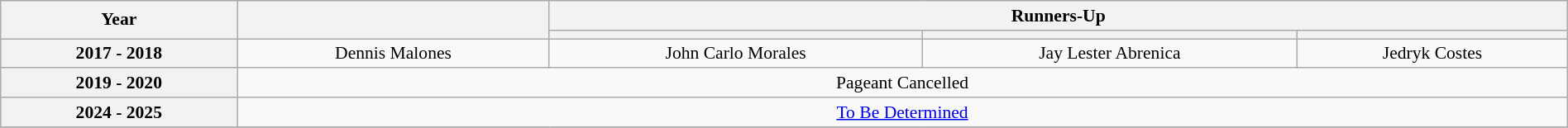<table class="wikitable" style="text-align:center; font-size:90%; line-height:17px; width:100%;">
<tr>
<th rowspan="2" scope="col">Year</th>
<th rowspan="2" scope="col"></th>
<th colspan="3" scope="col">Runners-Up</th>
</tr>
<tr>
<th scope="col"></th>
<th scope="col"></th>
<th scope="col"></th>
</tr>
<tr>
<th>2017 - 2018</th>
<td>Dennis Malones</td>
<td>John Carlo Morales</td>
<td>Jay Lester Abrenica</td>
<td>Jedryk Costes</td>
</tr>
<tr>
<th>2019 - 2020</th>
<td colspan="4" align="center">Pageant Cancelled</td>
</tr>
<tr>
<th>2024 - 2025</th>
<td colspan="4"><a href='#'>To Be Determined</a></td>
</tr>
<tr>
</tr>
</table>
